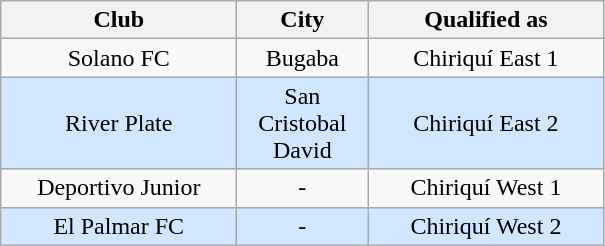<table class="wikitable sortable" style="text-align: center">
<tr>
<th width="150">Club</th>
<th width="80">City</th>
<th width="150">Qualified as</th>
</tr>
<tr>
<td>Solano FC</td>
<td>Bugaba</td>
<td>Chiriquí East 1</td>
</tr>
<tr bgcolor=#D0E7FF>
<td>River Plate</td>
<td>San Cristobal David</td>
<td>Chiriquí East 2</td>
</tr>
<tr>
<td>Deportivo Junior</td>
<td>-</td>
<td>Chiriquí West 1</td>
</tr>
<tr bgcolor=#D0E7FF>
<td>El Palmar FC</td>
<td>-</td>
<td>Chiriquí West 2</td>
</tr>
</table>
